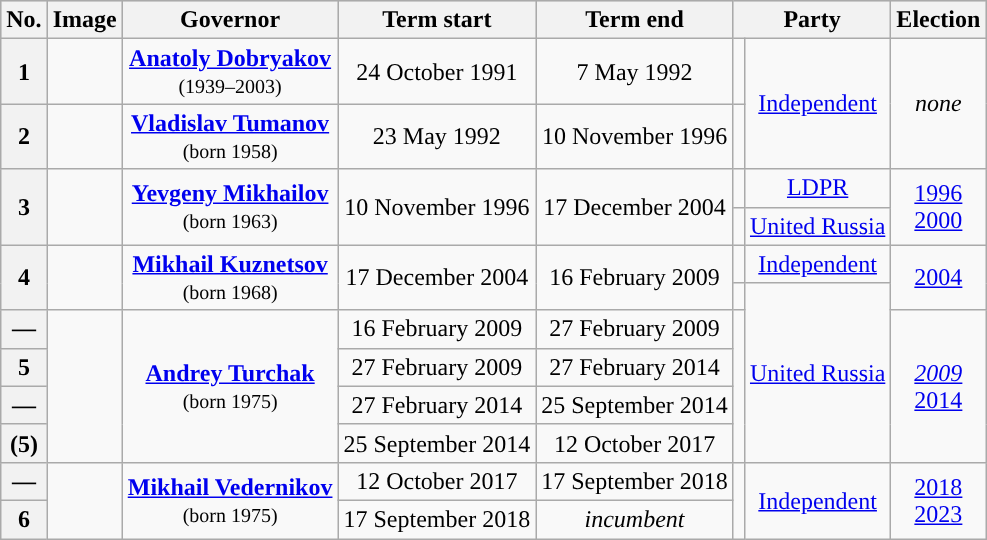<table class="wikitable" style="text-align:center">
<tr style="background:#cccccc" bgcolor=#E6E6AA>
<th>No.</th>
<th>Image</th>
<th>Governor</th>
<th>Term start</th>
<th>Term end</th>
<th colspan="2">Party</th>
<th>Election</th>
</tr>
<tr>
<th>1</th>
<td></td>
<td><strong><a href='#'>Anatoly Dobryakov</a></strong><br><small>(1939–2003)</small></td>
<td>24 October 1991</td>
<td>7 May 1992</td>
<td style="background: "></td>
<td rowspan="2"><a href='#'>Independent</a></td>
<td rowspan=2><em>none</em></td>
</tr>
<tr>
<th>2</th>
<td></td>
<td><strong><a href='#'>Vladislav Tumanov</a></strong><br><small>(born 1958)</small></td>
<td>23 May 1992</td>
<td>10 November 1996</td>
<td style="background: "></td>
</tr>
<tr>
<th rowspan=2>3</th>
<td rowspan=2></td>
<td rowspan=2><strong><a href='#'>Yevgeny Mikhailov</a></strong><br><small>(born 1963)</small></td>
<td rowspan=2>10 November 1996</td>
<td rowspan=2>17 December 2004</td>
<td style="background: "></td>
<td><a href='#'>LDPR</a></td>
<td rowspan=2><a href='#'>1996</a><br><a href='#'>2000</a></td>
</tr>
<tr>
<td style="background: "></td>
<td><a href='#'>United Russia</a></td>
</tr>
<tr>
<th rowspan=2>4</th>
<td rowspan=2></td>
<td rowspan=2><strong><a href='#'>Mikhail Kuznetsov</a></strong><br><small>(born 1968)</small></td>
<td rowspan=2>17 December 2004</td>
<td rowspan=2>16 February 2009</td>
<td style="background: "></td>
<td><a href='#'>Independent</a></td>
<td rowspan=2><a href='#'>2004</a></td>
</tr>
<tr>
<td style="background: "></td>
<td rowspan=5><a href='#'>United Russia</a></td>
</tr>
<tr>
<th>—</th>
<td rowspan=4></td>
<td rowspan=4><strong><a href='#'>Andrey Turchak</a></strong><br><small>(born 1975)</small></td>
<td>16 February 2009</td>
<td>27 February 2009</td>
<td rowspan=4; style="background: "></td>
<td rowspan=4><em><a href='#'>2009</a></em><br><a href='#'>2014</a></td>
</tr>
<tr>
<th>5</th>
<td>27 February 2009</td>
<td>27 February 2014</td>
</tr>
<tr>
<th>—</th>
<td>27 February 2014</td>
<td>25 September 2014</td>
</tr>
<tr>
<th>(5)</th>
<td>25 September 2014</td>
<td>12 October 2017</td>
</tr>
<tr>
<th>—</th>
<td rowspan=2></td>
<td rowspan=2><strong><a href='#'>Mikhail Vedernikov</a></strong><br><small>(born 1975)</small></td>
<td>12 October 2017</td>
<td>17 September 2018</td>
<td rowspan=2; style="background: "></td>
<td rowspan=2><a href='#'>Independent</a></td>
<td rowspan=2><a href='#'>2018</a><br><a href='#'>2023</a></td>
</tr>
<tr>
<th>6</th>
<td>17 September 2018</td>
<td><em>incumbent</em></td>
</tr>
</table>
